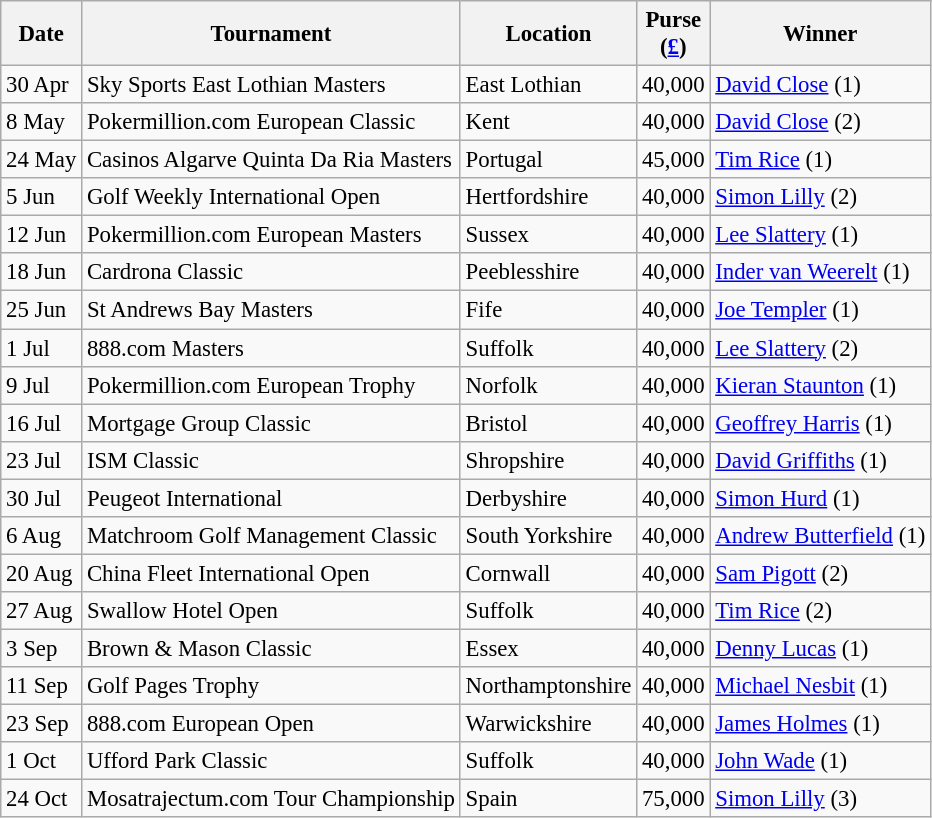<table class="wikitable" style="font-size:95%;">
<tr>
<th>Date</th>
<th>Tournament</th>
<th>Location</th>
<th>Purse<br>(<a href='#'>£</a>)</th>
<th>Winner</th>
</tr>
<tr>
<td>30 Apr</td>
<td>Sky Sports East Lothian Masters</td>
<td>East Lothian</td>
<td align=right>40,000</td>
<td> <a href='#'>David Close</a> (1)</td>
</tr>
<tr>
<td>8 May</td>
<td>Pokermillion.com European Classic</td>
<td>Kent</td>
<td align=right>40,000</td>
<td> <a href='#'>David Close</a> (2)</td>
</tr>
<tr>
<td>24 May</td>
<td>Casinos Algarve Quinta Da Ria Masters</td>
<td>Portugal</td>
<td align=right>45,000</td>
<td> <a href='#'>Tim Rice</a> (1)</td>
</tr>
<tr>
<td>5 Jun</td>
<td>Golf Weekly International Open</td>
<td>Hertfordshire</td>
<td align=right>40,000</td>
<td> <a href='#'>Simon Lilly</a> (2)</td>
</tr>
<tr>
<td>12 Jun</td>
<td>Pokermillion.com European Masters</td>
<td>Sussex</td>
<td align=right>40,000</td>
<td> <a href='#'>Lee Slattery</a> (1)</td>
</tr>
<tr>
<td>18 Jun</td>
<td>Cardrona Classic</td>
<td>Peeblesshire</td>
<td align=right>40,000</td>
<td> <a href='#'>Inder van Weerelt</a> (1)</td>
</tr>
<tr>
<td>25 Jun</td>
<td>St Andrews Bay Masters</td>
<td>Fife</td>
<td align=right>40,000</td>
<td> <a href='#'>Joe Templer</a> (1)</td>
</tr>
<tr>
<td>1 Jul</td>
<td>888.com Masters</td>
<td>Suffolk</td>
<td align=right>40,000</td>
<td> <a href='#'>Lee Slattery</a> (2)</td>
</tr>
<tr>
<td>9 Jul</td>
<td>Pokermillion.com European Trophy</td>
<td>Norfolk</td>
<td align=right>40,000</td>
<td> <a href='#'>Kieran Staunton</a> (1)</td>
</tr>
<tr>
<td>16 Jul</td>
<td>Mortgage Group Classic</td>
<td>Bristol</td>
<td align=right>40,000</td>
<td> <a href='#'>Geoffrey Harris</a> (1)</td>
</tr>
<tr>
<td>23 Jul</td>
<td>ISM Classic</td>
<td>Shropshire</td>
<td align=right>40,000</td>
<td> <a href='#'>David Griffiths</a> (1)</td>
</tr>
<tr>
<td>30 Jul</td>
<td>Peugeot International</td>
<td>Derbyshire</td>
<td align=right>40,000</td>
<td> <a href='#'>Simon Hurd</a> (1)</td>
</tr>
<tr>
<td>6 Aug</td>
<td>Matchroom Golf Management Classic</td>
<td>South Yorkshire</td>
<td align=right>40,000</td>
<td> <a href='#'>Andrew Butterfield</a> (1)</td>
</tr>
<tr>
<td>20 Aug</td>
<td>China Fleet International Open</td>
<td>Cornwall</td>
<td align=right>40,000</td>
<td> <a href='#'>Sam Pigott</a> (2)</td>
</tr>
<tr>
<td>27 Aug</td>
<td>Swallow Hotel Open</td>
<td>Suffolk</td>
<td align=right>40,000</td>
<td> <a href='#'>Tim Rice</a> (2)</td>
</tr>
<tr>
<td>3 Sep</td>
<td>Brown & Mason Classic</td>
<td>Essex</td>
<td align=right>40,000</td>
<td> <a href='#'>Denny Lucas</a> (1)</td>
</tr>
<tr>
<td>11 Sep</td>
<td>Golf Pages Trophy</td>
<td>Northamptonshire</td>
<td align=right>40,000</td>
<td> <a href='#'>Michael Nesbit</a> (1)</td>
</tr>
<tr>
<td>23 Sep</td>
<td>888.com European Open</td>
<td>Warwickshire</td>
<td align=right>40,000</td>
<td> <a href='#'>James Holmes</a> (1)</td>
</tr>
<tr>
<td>1 Oct</td>
<td>Ufford Park Classic</td>
<td>Suffolk</td>
<td align=right>40,000</td>
<td> <a href='#'>John Wade</a> (1)</td>
</tr>
<tr>
<td>24 Oct</td>
<td>Mosatrajectum.com Tour Championship</td>
<td>Spain</td>
<td align=right>75,000</td>
<td> <a href='#'>Simon Lilly</a> (3)</td>
</tr>
</table>
